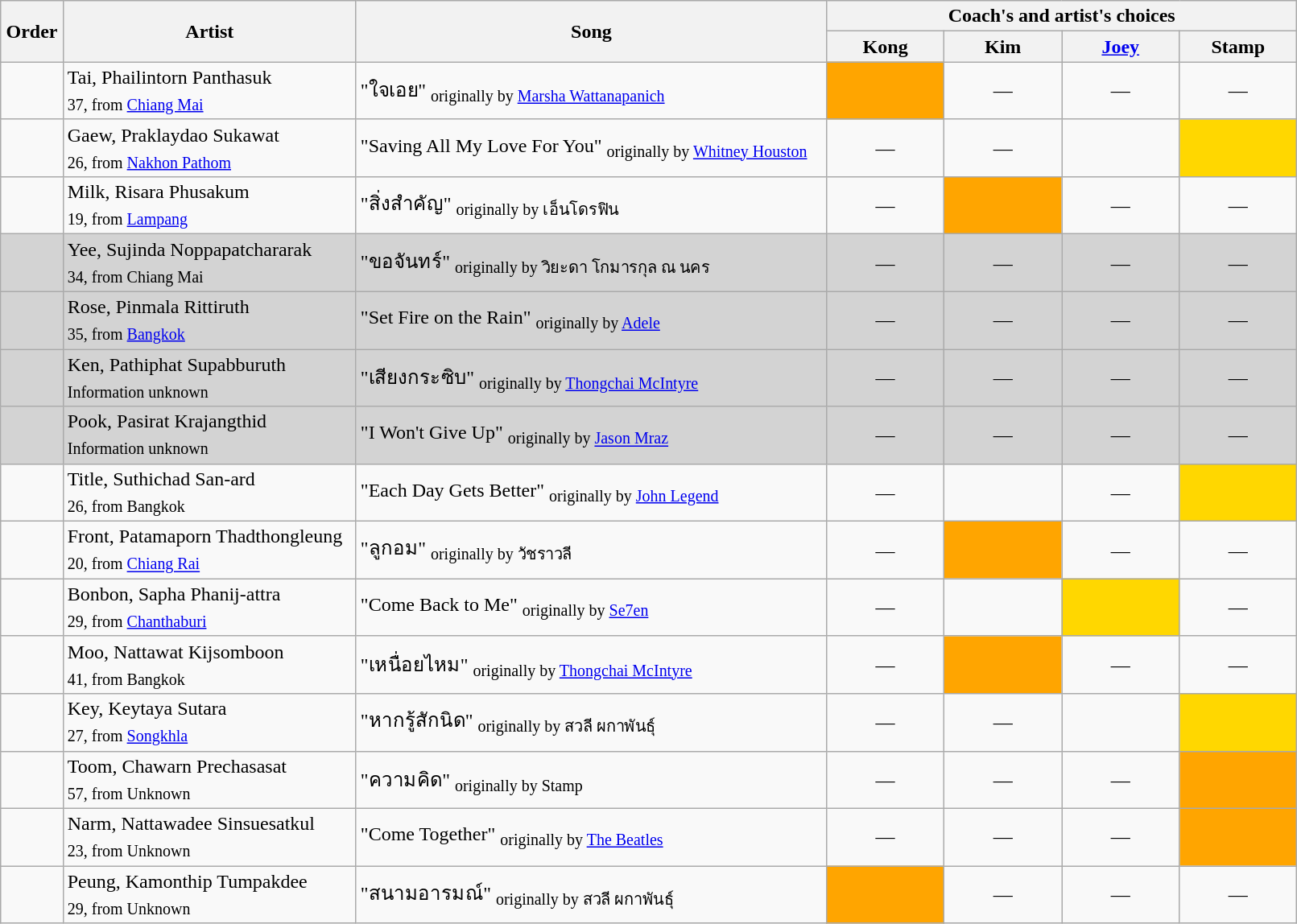<table class="wikitable" style="width:85%;">
<tr>
<th rowspan="2">Order</th>
<th rowspan="2">Artist</th>
<th rowspan="2">Song</th>
<th colspan="4">Coach's and artist's choices</th>
</tr>
<tr>
<th width="90">Kong</th>
<th width="90">Kim</th>
<th width="90"><a href='#'>Joey</a></th>
<th width="90">Stamp</th>
</tr>
<tr>
<td></td>
<td>Tai, Phailintorn Panthasuk<br><sub>37, from <a href='#'>Chiang Mai</a></sub></td>
<td>"ใจเอย" <sub>originally by <a href='#'>Marsha Wattanapanich</a></sub></td>
<td style="background:orange;text-align:center;"></td>
<td style="text-align:center;">—</td>
<td style="text-align:center;">—</td>
<td style="text-align:center;">—</td>
</tr>
<tr>
<td></td>
<td>Gaew, Praklaydao Sukawat<br><sub>26, from <a href='#'>Nakhon Pathom</a></sub></td>
<td>"Saving All My Love For You" <sub>originally by <a href='#'>Whitney Houston</a></sub></td>
<td style="text-align:center;">—</td>
<td style="text-align:center;">—</td>
<td style="text-align:center;"></td>
<td style="background:gold;text-align:center;"></td>
</tr>
<tr>
<td></td>
<td>Milk, Risara Phusakum<br><sub>19, from <a href='#'>Lampang</a></sub></td>
<td>"สิ่งสำคัญ" <sub>originally by เอ็นโดรฟิน</sub></td>
<td style="text-align:center;">—</td>
<td style="background:orange;text-align:center;"></td>
<td style="text-align:center;">—</td>
<td style="text-align:center;">—</td>
</tr>
<tr bgcolor=lightgrey>
<td></td>
<td>Yee, Sujinda Noppapatchararak<br><sub>34, from Chiang Mai</sub></td>
<td>"ขอจันทร์" <sub>originally by วิยะดา โกมารกุล ณ นคร</sub></td>
<td style="text-align:center;">—</td>
<td style="text-align:center;">—</td>
<td style="text-align:center;">—</td>
<td style="text-align:center;">—</td>
</tr>
<tr bgcolor=lightgrey>
<td></td>
<td>Rose, Pinmala Rittiruth<br><sub>35, from <a href='#'>Bangkok</a></sub></td>
<td>"Set Fire on the Rain" <sub>originally by <a href='#'>Adele</a></sub></td>
<td style="text-align:center;">—</td>
<td style="text-align:center;">—</td>
<td style="text-align:center;">—</td>
<td style="text-align:center;">—</td>
</tr>
<tr bgcolor=lightgrey>
<td></td>
<td>Ken, Pathiphat Supabburuth<br><sub>Information unknown</sub></td>
<td>"เสียงกระซิบ" <sub>originally by <a href='#'>Thongchai McIntyre</a></sub></td>
<td style="text-align:center;">—</td>
<td style="text-align:center;">—</td>
<td style="text-align:center;">—</td>
<td style="text-align:center;">—</td>
</tr>
<tr bgcolor=lightgrey>
<td></td>
<td>Pook, Pasirat Krajangthid<br><sub>Information unknown</sub></td>
<td>"I Won't Give Up" <sub>originally by <a href='#'>Jason Mraz</a></sub></td>
<td style="text-align:center;">—</td>
<td style="text-align:center;">—</td>
<td style="text-align:center;">—</td>
<td style="text-align:center;">—</td>
</tr>
<tr>
<td></td>
<td>Title, Suthichad San-ard<br><sub>26, from Bangkok</sub></td>
<td>"Each Day Gets Better" <sub>originally by <a href='#'>John Legend</a></sub></td>
<td style="text-align:center;">—</td>
<td style="text-align:center;"></td>
<td style="text-align:center;">—</td>
<td style="background:gold;text-align:center;"></td>
</tr>
<tr>
<td></td>
<td>Front, Patamaporn Thadthongleung<br><sub>20, from <a href='#'>Chiang Rai</a></sub></td>
<td>"ลูกอม" <sub>originally by วัชราวลี</sub></td>
<td style="text-align:center;">—</td>
<td style="background:orange;text-align:center;"></td>
<td style="text-align:center;">—</td>
<td style="text-align:center;">—</td>
</tr>
<tr>
<td></td>
<td>Bonbon, Sapha Phanij-attra<br><sub>29, from <a href='#'>Chanthaburi</a></sub></td>
<td>"Come Back to Me" <sub>originally by <a href='#'>Se7en</a></sub></td>
<td style="text-align:center;">—</td>
<td style="text-align:center;"></td>
<td style="background:gold;text-align:center;"></td>
<td style="text-align:center;">—</td>
</tr>
<tr>
<td></td>
<td>Moo, Nattawat Kijsomboon<br><sub>41, from Bangkok</sub></td>
<td>"เหนื่อยไหม" <sub>originally by <a href='#'>Thongchai McIntyre</a></sub></td>
<td style="text-align:center;">—</td>
<td style="background:orange;text-align:center;"></td>
<td style="text-align:center;">—</td>
<td style="text-align:center;">—</td>
</tr>
<tr>
<td></td>
<td>Key, Keytaya Sutara<br><sub>27, from <a href='#'>Songkhla</a></sub></td>
<td>"หากรู้สักนิด" <sub>originally by สวลี ผกาพันธุ์</sub></td>
<td style="text-align:center;">—</td>
<td style="text-align:center;">—</td>
<td style="text-align:center;"></td>
<td style="background:gold;text-align:center;"></td>
</tr>
<tr>
<td></td>
<td>Toom, Chawarn Prechasasat<br><sub>57, from Unknown</sub></td>
<td>"ความคิด" <sub>originally by Stamp</sub></td>
<td style="text-align:center;">—</td>
<td style="text-align:center;">—</td>
<td style="text-align:center;">—</td>
<td style="background:orange;text-align:center;"></td>
</tr>
<tr>
<td></td>
<td>Narm, Nattawadee Sinsuesatkul<br><sub>23, from Unknown</sub></td>
<td>"Come Together" <sub>originally by <a href='#'>The Beatles</a></sub></td>
<td style="text-align:center;">—</td>
<td style="text-align:center;">—</td>
<td style="text-align:center;">—</td>
<td style="background:orange;text-align:center;"></td>
</tr>
<tr>
<td></td>
<td>Peung, Kamonthip Tumpakdee<br><sub>29, from Unknown</sub></td>
<td>"สนามอารมณ์" <sub>originally by สวลี ผกาพันธุ์</sub></td>
<td style="background:orange;text-align:center;"></td>
<td style="text-align:center;">—</td>
<td style="text-align:center;">—</td>
<td style="text-align:center;">—</td>
</tr>
</table>
